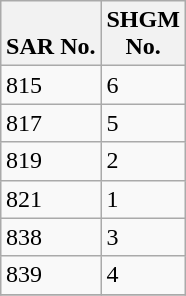<table class=" wikitable collapsible collapsed sortable" style="margin:0.5em auto; font-size:100%;">
<tr>
<th><br>SAR No.</th>
<th>SHGM<br>No.</th>
</tr>
<tr>
<td>815</td>
<td>6</td>
</tr>
<tr>
<td>817</td>
<td>5</td>
</tr>
<tr>
<td>819</td>
<td>2</td>
</tr>
<tr>
<td>821</td>
<td>1</td>
</tr>
<tr>
<td>838</td>
<td>3</td>
</tr>
<tr>
<td>839</td>
<td>4</td>
</tr>
<tr>
</tr>
</table>
